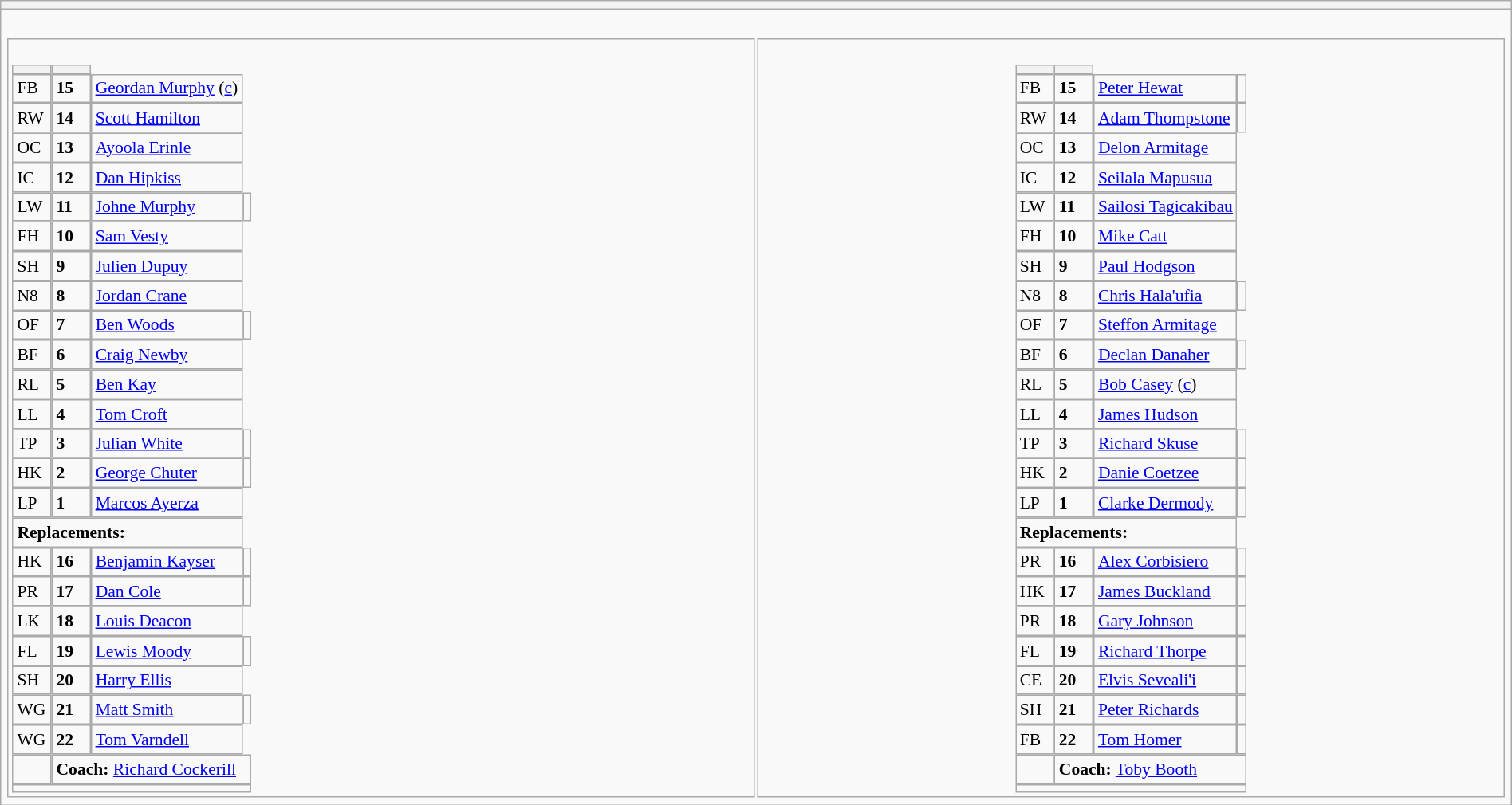<table style="width:100%" class="wikitable collapsible collapsed">
<tr>
<th></th>
</tr>
<tr>
<td><br>




<table width="100%">
<tr>
<td valign="top" width="50%"><br><table style="font-size: 90%" cellspacing="0" cellpadding="0">
<tr>
<th width="25"></th>
<th width="25"></th>
</tr>
<tr>
<td>FB</td>
<td><strong>15</strong></td>
<td> <a href='#'>Geordan Murphy</a> (<a href='#'>c</a>)</td>
</tr>
<tr>
<td>RW</td>
<td><strong>14</strong></td>
<td> <a href='#'>Scott Hamilton</a></td>
</tr>
<tr>
<td>OC</td>
<td><strong>13</strong></td>
<td> <a href='#'>Ayoola Erinle</a></td>
</tr>
<tr>
<td>IC</td>
<td><strong>12</strong></td>
<td> <a href='#'>Dan Hipkiss</a></td>
</tr>
<tr>
<td>LW</td>
<td><strong>11</strong></td>
<td> <a href='#'>Johne Murphy</a></td>
<td></td>
</tr>
<tr>
<td>FH</td>
<td><strong>10</strong></td>
<td> <a href='#'>Sam Vesty</a></td>
</tr>
<tr>
<td>SH</td>
<td><strong>9</strong></td>
<td> <a href='#'>Julien Dupuy</a></td>
</tr>
<tr>
<td>N8</td>
<td><strong>8</strong></td>
<td> <a href='#'>Jordan Crane</a></td>
</tr>
<tr>
<td>OF</td>
<td><strong>7</strong></td>
<td> <a href='#'>Ben Woods</a></td>
<td></td>
</tr>
<tr>
<td>BF</td>
<td><strong>6</strong></td>
<td> <a href='#'>Craig Newby</a></td>
</tr>
<tr>
<td>RL</td>
<td><strong>5</strong></td>
<td> <a href='#'>Ben Kay</a></td>
</tr>
<tr>
<td>LL</td>
<td><strong>4</strong></td>
<td> <a href='#'>Tom Croft</a></td>
</tr>
<tr>
<td>TP</td>
<td><strong>3</strong></td>
<td> <a href='#'>Julian White</a></td>
<td></td>
</tr>
<tr>
<td>HK</td>
<td><strong>2</strong></td>
<td> <a href='#'>George Chuter</a></td>
<td></td>
</tr>
<tr>
<td>LP</td>
<td><strong>1</strong></td>
<td> <a href='#'>Marcos Ayerza</a></td>
</tr>
<tr>
<td colspan=3><strong>Replacements:</strong></td>
</tr>
<tr>
<td>HK</td>
<td><strong>16</strong></td>
<td> <a href='#'>Benjamin Kayser</a></td>
<td></td>
</tr>
<tr>
<td>PR</td>
<td><strong>17</strong></td>
<td> <a href='#'>Dan Cole</a></td>
<td></td>
</tr>
<tr>
<td>LK</td>
<td><strong>18</strong></td>
<td> <a href='#'>Louis Deacon</a></td>
</tr>
<tr>
<td>FL</td>
<td><strong>19</strong></td>
<td> <a href='#'>Lewis Moody</a></td>
<td></td>
</tr>
<tr>
<td>SH</td>
<td><strong>20</strong></td>
<td> <a href='#'>Harry Ellis</a></td>
</tr>
<tr>
<td>WG</td>
<td><strong>21</strong></td>
<td> <a href='#'>Matt Smith</a></td>
<td></td>
</tr>
<tr>
<td>WG</td>
<td><strong>22</strong></td>
<td> <a href='#'>Tom Varndell</a></td>
</tr>
<tr>
<td></td>
<td colspan=3><strong>Coach:</strong>  <a href='#'>Richard Cockerill</a></td>
</tr>
<tr>
<td colspan="4"></td>
</tr>
</table>
</td>
<td valign="top" width="50%"><br><table style="font-size: 90%" cellspacing="0" cellpadding="0"  align="center">
<tr>
<th width="25"></th>
<th width="25"></th>
</tr>
<tr>
<td>FB</td>
<td><strong>15</strong></td>
<td> <a href='#'>Peter Hewat</a></td>
<td></td>
</tr>
<tr>
<td>RW</td>
<td><strong>14</strong></td>
<td> <a href='#'>Adam Thompstone</a></td>
<td></td>
</tr>
<tr>
<td>OC</td>
<td><strong>13</strong></td>
<td> <a href='#'>Delon Armitage</a></td>
</tr>
<tr>
<td>IC</td>
<td><strong>12</strong></td>
<td> <a href='#'>Seilala Mapusua</a></td>
</tr>
<tr>
<td>LW</td>
<td><strong>11</strong></td>
<td> <a href='#'>Sailosi Tagicakibau</a></td>
</tr>
<tr>
<td>FH</td>
<td><strong>10</strong></td>
<td> <a href='#'>Mike Catt</a></td>
</tr>
<tr>
<td>SH</td>
<td><strong>9</strong></td>
<td> <a href='#'>Paul Hodgson</a></td>
</tr>
<tr>
<td>N8</td>
<td><strong>8</strong></td>
<td> <a href='#'>Chris Hala'ufia</a></td>
<td></td>
</tr>
<tr>
<td>OF</td>
<td><strong>7</strong></td>
<td> <a href='#'>Steffon Armitage</a></td>
</tr>
<tr>
<td>BF</td>
<td><strong>6</strong></td>
<td> <a href='#'>Declan Danaher</a></td>
<td></td>
</tr>
<tr>
<td>RL</td>
<td><strong>5</strong></td>
<td> <a href='#'>Bob Casey</a> (<a href='#'>c</a>)</td>
</tr>
<tr>
<td>LL</td>
<td><strong>4</strong></td>
<td> <a href='#'>James Hudson</a></td>
</tr>
<tr>
<td>TP</td>
<td><strong>3</strong></td>
<td> <a href='#'>Richard Skuse</a></td>
<td></td>
</tr>
<tr>
<td>HK</td>
<td><strong>2</strong></td>
<td> <a href='#'>Danie Coetzee</a></td>
<td></td>
</tr>
<tr>
<td>LP</td>
<td><strong>1</strong></td>
<td> <a href='#'>Clarke Dermody</a></td>
<td></td>
</tr>
<tr>
<td colspan=3><strong>Replacements:</strong></td>
</tr>
<tr>
<td>PR</td>
<td><strong>16</strong></td>
<td> <a href='#'>Alex Corbisiero</a></td>
<td></td>
</tr>
<tr>
<td>HK</td>
<td><strong>17</strong></td>
<td> <a href='#'>James Buckland</a></td>
<td></td>
</tr>
<tr>
<td>PR</td>
<td><strong>18</strong></td>
<td> <a href='#'>Gary Johnson</a></td>
<td></td>
</tr>
<tr>
<td>FL</td>
<td><strong>19</strong></td>
<td> <a href='#'>Richard Thorpe</a></td>
<td></td>
</tr>
<tr>
<td>CE</td>
<td><strong>20</strong></td>
<td> <a href='#'>Elvis Seveali'i</a></td>
<td></td>
</tr>
<tr>
<td>SH</td>
<td><strong>21</strong></td>
<td> <a href='#'>Peter Richards</a></td>
<td></td>
</tr>
<tr>
<td>FB</td>
<td><strong>22</strong></td>
<td> <a href='#'>Tom Homer</a></td>
<td></td>
</tr>
<tr>
<td></td>
<td colspan=3><strong>Coach:</strong>  <a href='#'>Toby Booth</a></td>
</tr>
<tr>
<td colspan="4"></td>
</tr>
</table>
</td>
</tr>
</table>
</td>
</tr>
</table>
